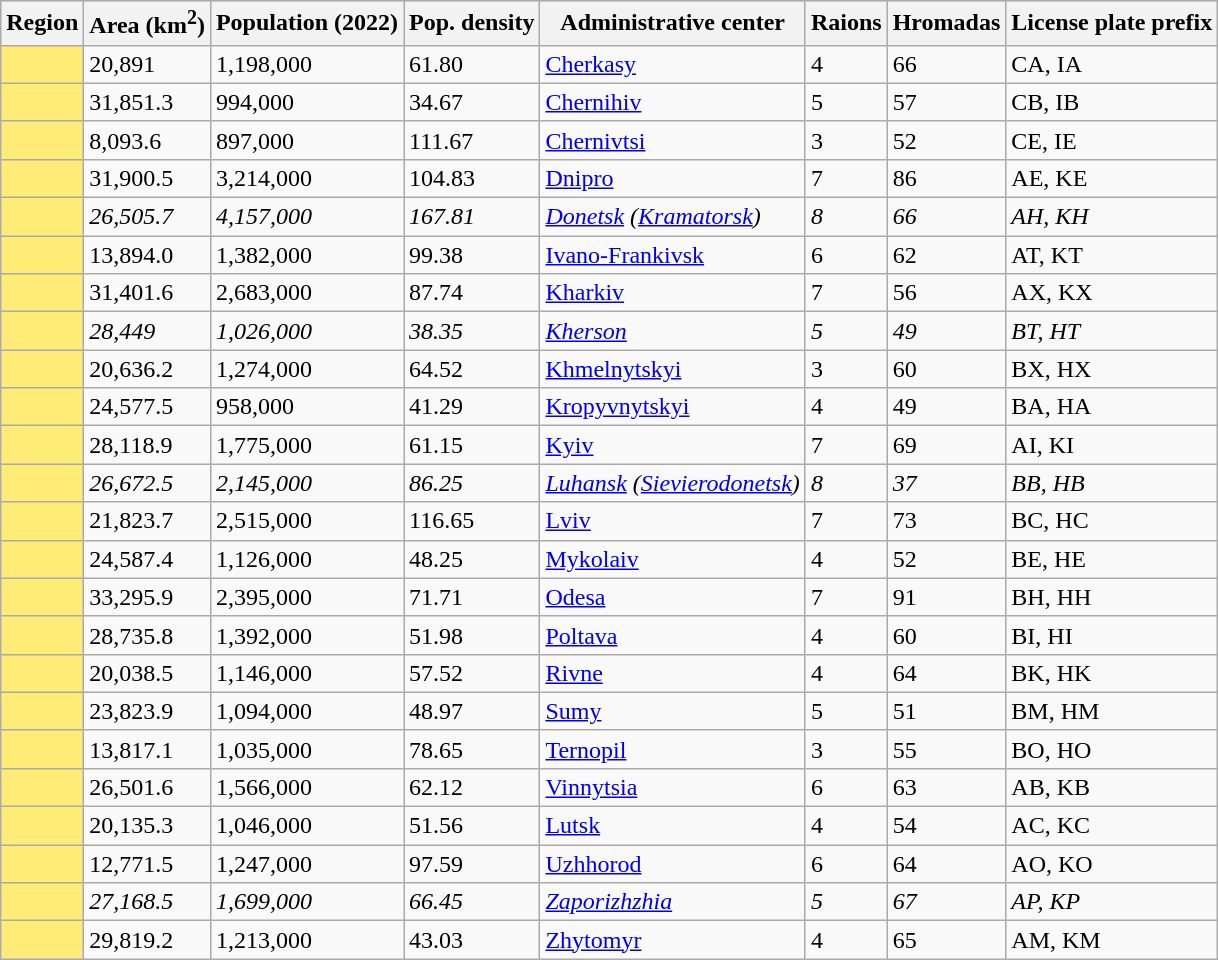<table class="sortable wikitable">
<tr style="background:#ddd;">
<th>Region</th>
<th>Area (km<sup>2</sup>)</th>
<th>Population (2022)</th>
<th>Pop. density</th>
<th>Administrative center</th>
<th>Raions</th>
<th>Hromadas</th>
<th>License plate prefix</th>
</tr>
<tr>
<td style="background:#FFEC77; color:black"></td>
<td>20,891</td>
<td>1,198,000</td>
<td>61.80</td>
<td><a href='#'>Cherkasy</a></td>
<td>4</td>
<td>66</td>
<td>CA, IA</td>
</tr>
<tr>
<td style="background:#FFEC77; color:black"></td>
<td>31,851.3</td>
<td>994,000</td>
<td>34.67</td>
<td><a href='#'>Chernihiv</a></td>
<td>5</td>
<td>57</td>
<td>CB, IB</td>
</tr>
<tr>
<td style="background:#FFEC77; color:black"></td>
<td>8,093.6</td>
<td>897,000</td>
<td>111.67</td>
<td><a href='#'>Chernivtsi</a></td>
<td>3</td>
<td>52</td>
<td>CE, IE</td>
</tr>
<tr>
<td style="background:#FFEC77; color:black"></td>
<td>31,900.5</td>
<td>3,214,000</td>
<td>104.83</td>
<td><a href='#'>Dnipro</a></td>
<td>7</td>
<td>86</td>
<td>AE, KE</td>
</tr>
<tr>
<td style="background:#FFEC77; color:black"><em></em></td>
<td><em>26,505.7</em></td>
<td><em>4,157,000</em></td>
<td><em>167.81</em></td>
<td><em><a href='#'>Donetsk</a> (<a href='#'>Kramatorsk</a>)</em></td>
<td><em>8</em></td>
<td><em>66</em></td>
<td><em>AH, KH</em></td>
</tr>
<tr>
<td style="background:#FFEC77; color:black"></td>
<td>13,894.0</td>
<td>1,382,000</td>
<td>99.38</td>
<td><a href='#'>Ivano-Frankivsk</a></td>
<td>6</td>
<td>62</td>
<td>AT, KT</td>
</tr>
<tr>
<td style="background:#FFEC77; color:black"></td>
<td>31,401.6</td>
<td>2,683,000</td>
<td>87.74</td>
<td><a href='#'>Kharkiv</a></td>
<td>7</td>
<td>56</td>
<td>AX, KX</td>
</tr>
<tr>
<td style="background:#FFEC77; color:black"><em></em></td>
<td><em>28,449</em></td>
<td><em>1,026,000</em></td>
<td><em>38.35</em></td>
<td><em><a href='#'>Kherson</a></em></td>
<td><em>5</em></td>
<td><em>49</em></td>
<td><em>BT, HT</em></td>
</tr>
<tr>
<td style="background:#FFEC77; color:black"></td>
<td>20,636.2</td>
<td>1,274,000</td>
<td>64.52</td>
<td><a href='#'>Khmelnytskyi</a></td>
<td>3</td>
<td>60</td>
<td>BX, HX</td>
</tr>
<tr>
<td style="background:#FFEC77; color:black"></td>
<td>24,577.5</td>
<td>958,000</td>
<td>41.29</td>
<td><a href='#'>Kropyvnytskyi</a></td>
<td>4</td>
<td>49</td>
<td>BA, HA</td>
</tr>
<tr>
<td style="background:#FFEC77; color:black"></td>
<td>28,118.9</td>
<td>1,775,000</td>
<td>61.15</td>
<td><a href='#'>Kyiv</a></td>
<td>7</td>
<td>69</td>
<td>AI, KI</td>
</tr>
<tr>
<td style="background:#FFEC77; color:black"><em></em></td>
<td><em>26,672.5</em></td>
<td><em>2,145,000</em></td>
<td><em>86.25</em></td>
<td><em><a href='#'>Luhansk</a> (<a href='#'>Sievierodonetsk</a>)</em></td>
<td><em>8</em></td>
<td><em>37</em></td>
<td><em>BB, HB</em></td>
</tr>
<tr>
<td style="background:#FFEC77; color:black"></td>
<td>21,823.7</td>
<td>2,515,000</td>
<td>116.65</td>
<td><a href='#'>Lviv</a></td>
<td>7</td>
<td>73</td>
<td>BC, HC</td>
</tr>
<tr>
<td style="background:#FFEC77; color:black"></td>
<td>24,587.4</td>
<td>1,126,000</td>
<td>48.25</td>
<td><a href='#'>Mykolaiv</a></td>
<td>4</td>
<td>52</td>
<td>BE, HE</td>
</tr>
<tr>
<td style="background:#FFEC77; color:black"></td>
<td>33,295.9</td>
<td>2,395,000</td>
<td>71.71</td>
<td><a href='#'>Odesa</a></td>
<td>7</td>
<td>91</td>
<td>BH, HH</td>
</tr>
<tr>
<td style="background:#FFEC77; color:black"></td>
<td>28,735.8</td>
<td>1,392,000</td>
<td>51.98</td>
<td><a href='#'>Poltava</a></td>
<td>4</td>
<td>60</td>
<td>BI, HI</td>
</tr>
<tr>
<td style="background:#FFEC77; color:black"></td>
<td>20,038.5</td>
<td>1,146,000</td>
<td>57.52</td>
<td><a href='#'>Rivne</a></td>
<td>4</td>
<td>64</td>
<td>BK, HK</td>
</tr>
<tr>
<td style="background:#FFEC77; color:black"></td>
<td>23,823.9</td>
<td>1,094,000</td>
<td>48.97</td>
<td><a href='#'>Sumy</a></td>
<td>5</td>
<td>51</td>
<td>BM, HM</td>
</tr>
<tr>
<td style="background:#FFEC77; color:black"></td>
<td>13,817.1</td>
<td>1,035,000</td>
<td>78.65</td>
<td><a href='#'>Ternopil</a></td>
<td>3</td>
<td>55</td>
<td>BO, HO</td>
</tr>
<tr>
<td style="background:#FFEC77; color:black"></td>
<td>26,501.6</td>
<td>1,566,000</td>
<td>62.12</td>
<td><a href='#'>Vinnytsia</a></td>
<td>6</td>
<td>63</td>
<td>AB, KB</td>
</tr>
<tr>
<td style="background:#FFEC77; color:black"></td>
<td>20,135.3</td>
<td>1,046,000</td>
<td>51.56</td>
<td><a href='#'>Lutsk</a></td>
<td>4</td>
<td>54</td>
<td>AC, KC</td>
</tr>
<tr>
<td style="background:#FFEC77; color:black"></td>
<td>12,771.5</td>
<td>1,247,000</td>
<td>97.59</td>
<td><a href='#'>Uzhhorod</a></td>
<td>6</td>
<td>64</td>
<td>AO, KO</td>
</tr>
<tr>
<td style="background:#FFEC77; color:black"><em></em></td>
<td><em>27,168.5</em></td>
<td><em>1,699,000</em></td>
<td><em>66.45</em></td>
<td><em><a href='#'>Zaporizhzhia</a></em></td>
<td><em>5</em></td>
<td><em>67</em></td>
<td><em>AP, KP</em></td>
</tr>
<tr>
<td style="background:#FFEC77; color:black"></td>
<td>29,819.2</td>
<td>1,213,000</td>
<td>43.03</td>
<td><a href='#'>Zhytomyr</a></td>
<td>4</td>
<td>65</td>
<td>AM, KM</td>
</tr>
</table>
